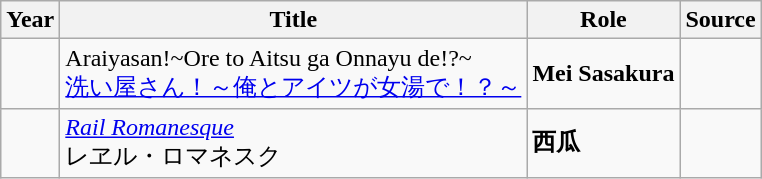<table class="wikitable mw-collapsible mw-collapsed">
<tr>
<th>Year</th>
<th>Title<strong><em></em></strong></th>
<th style="white-space:nowrap">Role<strong><em></em></strong></th>
<th>Source</th>
</tr>
<tr>
<td></td>
<td style="white-space:nowrap">Araiyasan!~Ore to Aitsu ga Onnayu de!?~<br><a href='#'>洗い屋さん！～俺とアイツが女湯で！？～</a></td>
<td><strong>Mei Sasakura</strong></td>
<td></td>
</tr>
<tr>
<td></td>
<td style="white-space:nowrap"><em><a href='#'>Rail Romanesque</a></em><br>レヱル・ロマネスク</td>
<td><strong>西瓜</strong></td>
<td></td>
</tr>
</table>
